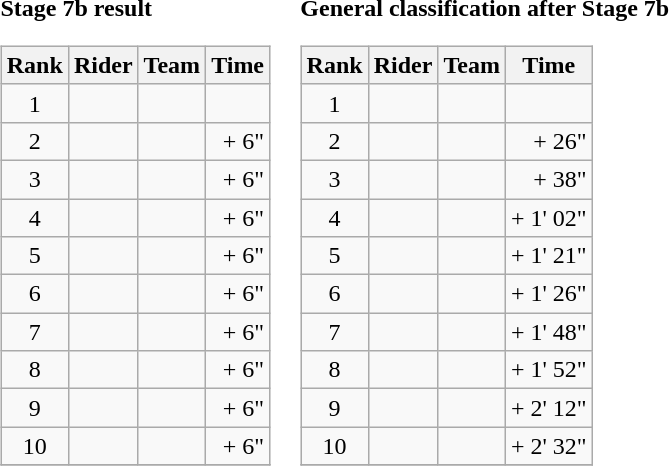<table>
<tr>
<td><strong>Stage 7b result</strong><br><table class="wikitable">
<tr>
<th>Rank</th>
<th>Rider</th>
<th>Team</th>
<th>Time</th>
</tr>
<tr>
<td style="text-align:center">1</td>
<td></td>
<td></td>
<td align="right"></td>
</tr>
<tr>
<td style="text-align:center">2</td>
<td></td>
<td></td>
<td align="right">+ 6"</td>
</tr>
<tr>
<td style="text-align:center">3</td>
<td></td>
<td></td>
<td align="right">+ 6"</td>
</tr>
<tr>
<td style="text-align:center">4</td>
<td></td>
<td></td>
<td align="right">+ 6"</td>
</tr>
<tr>
<td style="text-align:center">5</td>
<td></td>
<td></td>
<td align="right">+ 6"</td>
</tr>
<tr>
<td style="text-align:center">6</td>
<td> </td>
<td></td>
<td align="right">+ 6"</td>
</tr>
<tr>
<td style="text-align:center">7</td>
<td></td>
<td></td>
<td align="right">+ 6"</td>
</tr>
<tr>
<td style="text-align:center">8</td>
<td></td>
<td></td>
<td align="right">+ 6"</td>
</tr>
<tr>
<td style="text-align:center">9</td>
<td></td>
<td></td>
<td align="right">+ 6"</td>
</tr>
<tr>
<td style="text-align:center">10</td>
<td></td>
<td></td>
<td align="right">+ 6"</td>
</tr>
<tr>
</tr>
</table>
</td>
<td><strong>General classification after Stage 7b</strong><br><table class="wikitable">
<tr>
<th>Rank</th>
<th>Rider</th>
<th>Team</th>
<th>Time</th>
</tr>
<tr>
<td style="text-align:center">1</td>
<td> </td>
<td></td>
<td align="right"></td>
</tr>
<tr>
<td style="text-align:center">2</td>
<td> </td>
<td></td>
<td align="right">+ 26"</td>
</tr>
<tr>
<td style="text-align:center">3</td>
<td></td>
<td></td>
<td align="right">+ 38"</td>
</tr>
<tr>
<td style="text-align:center">4</td>
<td></td>
<td></td>
<td align="right">+ 1' 02"</td>
</tr>
<tr>
<td style="text-align:center">5</td>
<td></td>
<td></td>
<td align="right">+ 1' 21"</td>
</tr>
<tr>
<td style="text-align:center">6</td>
<td></td>
<td></td>
<td align="right">+ 1' 26"</td>
</tr>
<tr>
<td style="text-align:center">7</td>
<td> </td>
<td></td>
<td align="right">+ 1' 48"</td>
</tr>
<tr>
<td style="text-align:center">8</td>
<td></td>
<td></td>
<td align="right">+ 1' 52"</td>
</tr>
<tr>
<td style="text-align:center">9</td>
<td></td>
<td></td>
<td align="right">+ 2' 12"</td>
</tr>
<tr>
<td style="text-align:center">10</td>
<td></td>
<td></td>
<td align="right">+ 2' 32"</td>
</tr>
<tr>
</tr>
</table>
</td>
</tr>
</table>
